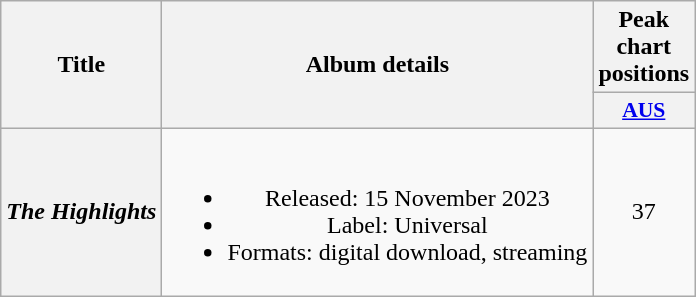<table class="wikitable plainrowheaders" style="text-align:center;" border="1">
<tr>
<th scope="col" rowspan="2">Title</th>
<th scope="col" rowspan="2">Album details</th>
<th scope="col" colspan="1">Peak chart positions</th>
</tr>
<tr>
<th scope="col" style="width:3em; font-size:90%;"><a href='#'>AUS</a><br></th>
</tr>
<tr>
<th scope="row"><em>The Highlights</em></th>
<td><br><ul><li>Released: 15 November 2023</li><li>Label: Universal</li><li>Formats: digital download, streaming</li></ul></td>
<td>37<br></td>
</tr>
</table>
